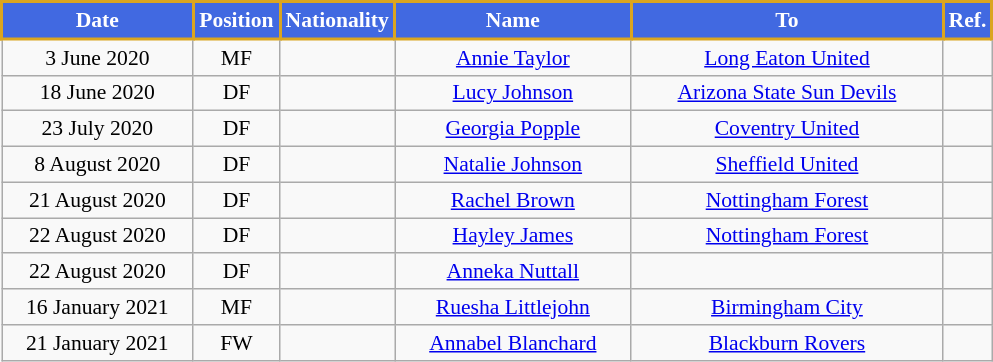<table class="wikitable" style="text-align:center; font-size:90%; ">
<tr>
<th style="background:royalblue;;color:white;border:2px solid #DAA520; width:120px;">Date</th>
<th style="background:royalblue;color:white;border:2px solid #DAA520; width:50px;">Position</th>
<th style="background:royalblue;color:white;border:2px solid #DAA520; width:50px;">Nationality</th>
<th style="background:royalblue;color:white;border:2px solid #DAA520; width:150px;">Name</th>
<th style="background:royalblue;color:white;border:2px solid #DAA520; width:200px;">To</th>
<th style="background:royalblue;color:white;border:2px solid #DAA520; width:25px;">Ref.</th>
</tr>
<tr>
<td>3 June 2020</td>
<td>MF</td>
<td></td>
<td><a href='#'>Annie Taylor</a></td>
<td> <a href='#'>Long Eaton United</a></td>
<td></td>
</tr>
<tr>
<td>18 June 2020</td>
<td>DF</td>
<td></td>
<td><a href='#'>Lucy Johnson</a></td>
<td> <a href='#'>Arizona State Sun Devils</a></td>
<td></td>
</tr>
<tr>
<td>23 July 2020</td>
<td>DF</td>
<td></td>
<td><a href='#'>Georgia Popple</a></td>
<td> <a href='#'>Coventry United</a></td>
<td></td>
</tr>
<tr>
<td>8 August 2020</td>
<td>DF</td>
<td></td>
<td><a href='#'>Natalie Johnson</a></td>
<td> <a href='#'>Sheffield United</a></td>
<td></td>
</tr>
<tr>
<td>21 August 2020</td>
<td>DF</td>
<td></td>
<td><a href='#'>Rachel Brown</a></td>
<td> <a href='#'>Nottingham Forest</a></td>
<td></td>
</tr>
<tr>
<td>22 August 2020</td>
<td>DF</td>
<td></td>
<td><a href='#'>Hayley James</a></td>
<td> <a href='#'>Nottingham Forest</a></td>
<td></td>
</tr>
<tr>
<td>22 August 2020</td>
<td>DF</td>
<td></td>
<td><a href='#'>Anneka Nuttall</a></td>
<td></td>
<td></td>
</tr>
<tr>
<td>16 January 2021</td>
<td>MF</td>
<td></td>
<td><a href='#'>Ruesha Littlejohn</a></td>
<td> <a href='#'>Birmingham City</a></td>
<td></td>
</tr>
<tr>
<td>21 January 2021</td>
<td>FW</td>
<td></td>
<td><a href='#'>Annabel Blanchard</a></td>
<td> <a href='#'>Blackburn Rovers</a></td>
<td></td>
</tr>
</table>
